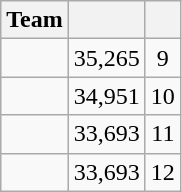<table class="wikitable">
<tr>
<th>Team</th>
<th></th>
<th></th>
</tr>
<tr>
<td></td>
<td align=right>35,265</td>
<td align=center>9</td>
</tr>
<tr>
<td></td>
<td align=right>34,951</td>
<td align=center>10</td>
</tr>
<tr>
<td></td>
<td align=right>33,693</td>
<td align=center>11</td>
</tr>
<tr>
<td></td>
<td align=right>33,693</td>
<td align=center>12</td>
</tr>
</table>
